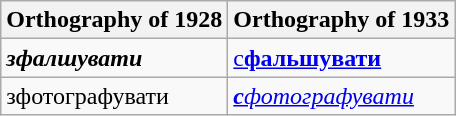<table class="wikitable">
<tr>
<th>Orthography of 1928</th>
<th>Orthography of 1933</th>
</tr>
<tr>
<td><strong><em>з<strong>фалшувати<em></td>
<td></em><a href='#'></strong>с<strong>фальшувати</a><em></td>
</tr>
<tr>
<td></em></strong>з</strong>фотографувати</em></td>
<td><em><a href='#'><strong>с</strong>фотографувати</a></em></td>
</tr>
</table>
